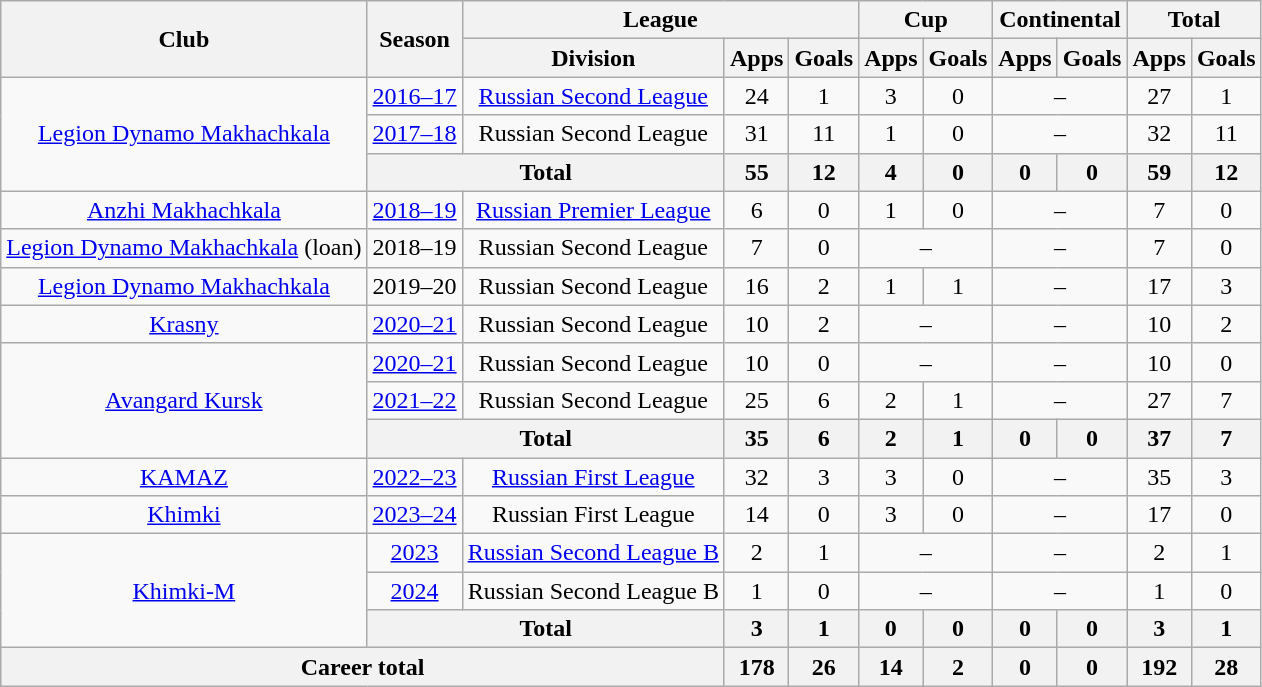<table class="wikitable" style="text-align: center;">
<tr>
<th rowspan=2>Club</th>
<th rowspan=2>Season</th>
<th colspan=3>League</th>
<th colspan=2>Cup</th>
<th colspan=2>Continental</th>
<th colspan=2>Total</th>
</tr>
<tr>
<th>Division</th>
<th>Apps</th>
<th>Goals</th>
<th>Apps</th>
<th>Goals</th>
<th>Apps</th>
<th>Goals</th>
<th>Apps</th>
<th>Goals</th>
</tr>
<tr>
<td rowspan="3"><a href='#'>Legion Dynamo Makhachkala</a></td>
<td><a href='#'>2016–17</a></td>
<td><a href='#'>Russian Second League</a></td>
<td>24</td>
<td>1</td>
<td>3</td>
<td>0</td>
<td colspan=2>–</td>
<td>27</td>
<td>1</td>
</tr>
<tr>
<td><a href='#'>2017–18</a></td>
<td>Russian Second League</td>
<td>31</td>
<td>11</td>
<td>1</td>
<td>0</td>
<td colspan=2>–</td>
<td>32</td>
<td>11</td>
</tr>
<tr>
<th colspan=2>Total</th>
<th>55</th>
<th>12</th>
<th>4</th>
<th>0</th>
<th>0</th>
<th>0</th>
<th>59</th>
<th>12</th>
</tr>
<tr>
<td><a href='#'>Anzhi Makhachkala</a></td>
<td><a href='#'>2018–19</a></td>
<td><a href='#'>Russian Premier League</a></td>
<td>6</td>
<td>0</td>
<td>1</td>
<td>0</td>
<td colspan=2>–</td>
<td>7</td>
<td>0</td>
</tr>
<tr>
<td><a href='#'>Legion Dynamo Makhachkala</a> (loan)</td>
<td>2018–19</td>
<td>Russian Second League</td>
<td>7</td>
<td>0</td>
<td colspan=2>–</td>
<td colspan=2>–</td>
<td>7</td>
<td>0</td>
</tr>
<tr>
<td><a href='#'>Legion Dynamo Makhachkala</a></td>
<td>2019–20</td>
<td>Russian Second League</td>
<td>16</td>
<td>2</td>
<td>1</td>
<td>1</td>
<td colspan=2>–</td>
<td>17</td>
<td>3</td>
</tr>
<tr>
<td><a href='#'>Krasny</a></td>
<td><a href='#'>2020–21</a></td>
<td>Russian Second League</td>
<td>10</td>
<td>2</td>
<td colspan=2>–</td>
<td colspan=2>–</td>
<td>10</td>
<td>2</td>
</tr>
<tr>
<td rowspan="3"><a href='#'>Avangard Kursk</a></td>
<td><a href='#'>2020–21</a></td>
<td>Russian Second League</td>
<td>10</td>
<td>0</td>
<td colspan=2>–</td>
<td colspan=2>–</td>
<td>10</td>
<td>0</td>
</tr>
<tr>
<td><a href='#'>2021–22</a></td>
<td>Russian Second League</td>
<td>25</td>
<td>6</td>
<td>2</td>
<td>1</td>
<td colspan=2>–</td>
<td>27</td>
<td>7</td>
</tr>
<tr>
<th colspan=2>Total</th>
<th>35</th>
<th>6</th>
<th>2</th>
<th>1</th>
<th>0</th>
<th>0</th>
<th>37</th>
<th>7</th>
</tr>
<tr>
<td><a href='#'>KAMAZ</a></td>
<td><a href='#'>2022–23</a></td>
<td><a href='#'>Russian First League</a></td>
<td>32</td>
<td>3</td>
<td>3</td>
<td>0</td>
<td colspan=2>–</td>
<td>35</td>
<td>3</td>
</tr>
<tr>
<td><a href='#'>Khimki</a></td>
<td><a href='#'>2023–24</a></td>
<td>Russian First League</td>
<td>14</td>
<td>0</td>
<td>3</td>
<td>0</td>
<td colspan=2>–</td>
<td>17</td>
<td>0</td>
</tr>
<tr>
<td rowspan="3"><a href='#'>Khimki-M</a></td>
<td><a href='#'>2023</a></td>
<td><a href='#'>Russian Second League B</a></td>
<td>2</td>
<td>1</td>
<td colspan=2>–</td>
<td colspan=2>–</td>
<td>2</td>
<td>1</td>
</tr>
<tr>
<td><a href='#'>2024</a></td>
<td>Russian Second League B</td>
<td>1</td>
<td>0</td>
<td colspan=2>–</td>
<td colspan=2>–</td>
<td>1</td>
<td>0</td>
</tr>
<tr>
<th colspan=2>Total</th>
<th>3</th>
<th>1</th>
<th>0</th>
<th>0</th>
<th>0</th>
<th>0</th>
<th>3</th>
<th>1</th>
</tr>
<tr>
<th colspan=3>Career total</th>
<th>178</th>
<th>26</th>
<th>14</th>
<th>2</th>
<th>0</th>
<th>0</th>
<th>192</th>
<th>28</th>
</tr>
</table>
